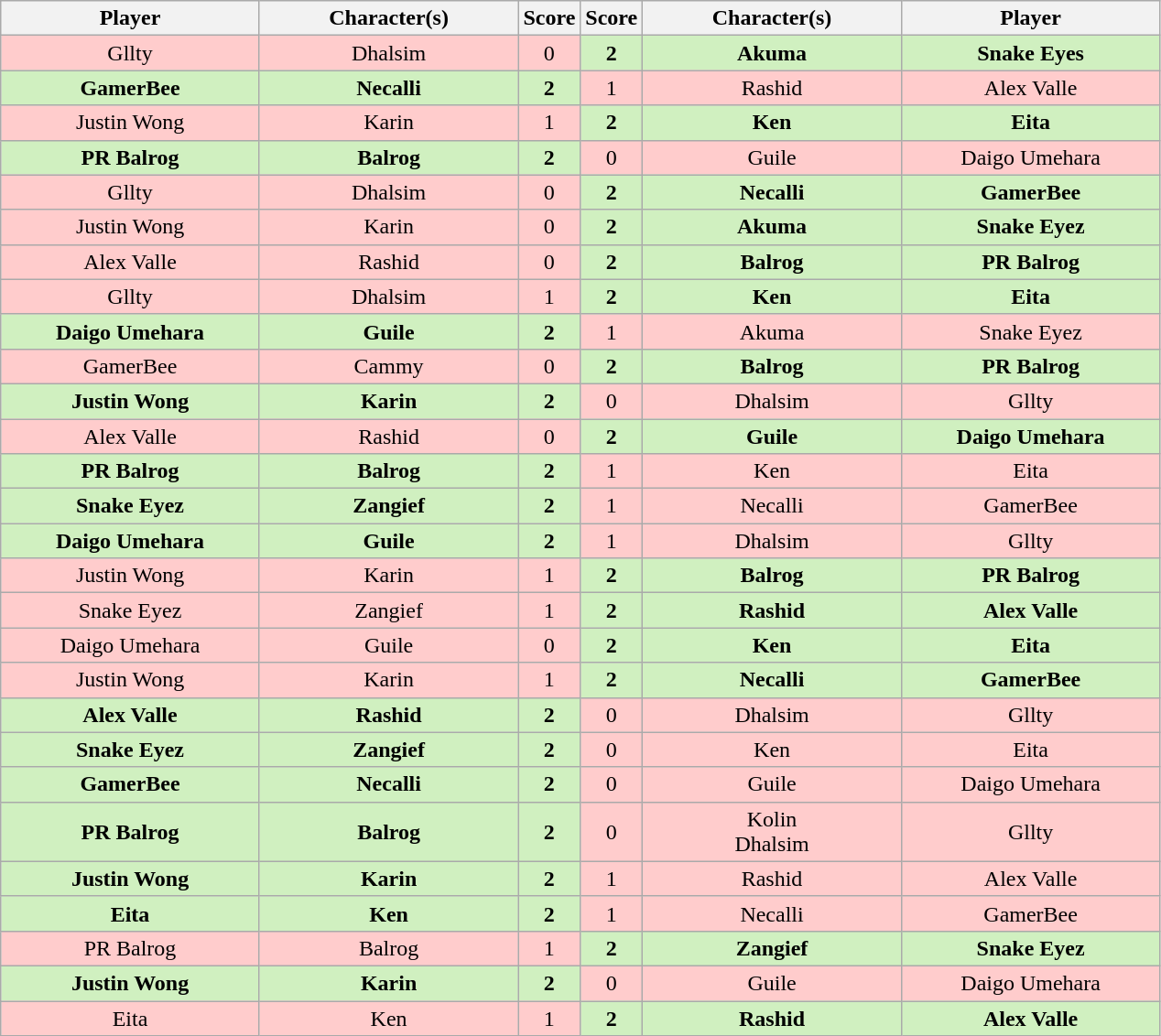<table class="wikitable" style="text-align: center;">
<tr>
<th width="181px">Player</th>
<th width="181px">Character(s)</th>
<th width="20px">Score</th>
<th width="20px">Score</th>
<th width="181px">Character(s)</th>
<th width="181px">Player</th>
</tr>
<tr>
<td style="background: #FFCCCC;">Gllty</td>
<td style="background: #FFCCCC;">Dhalsim</td>
<td style="background: #FFCCCC;">0</td>
<td style="background: #D0F0C0;"><strong>2</strong></td>
<td style="background: #D0F0C0;"><strong>Akuma</strong></td>
<td style="background: #D0F0C0;"><strong>Snake Eyes</strong></td>
</tr>
<tr>
<td style="background: #D0F0C0;"><strong>GamerBee</strong></td>
<td style="background: #D0F0C0;"><strong>Necalli</strong></td>
<td style="background: #D0F0C0;"><strong>2</strong></td>
<td style="background: #FFCCCC;">1</td>
<td style="background: #FFCCCC;">Rashid</td>
<td style="background: #FFCCCC;">Alex Valle</td>
</tr>
<tr>
<td style="background: #FFCCCC;">Justin Wong</td>
<td style="background: #FFCCCC;">Karin</td>
<td style="background: #FFCCCC;">1</td>
<td style="background: #D0F0C0;"><strong>2</strong></td>
<td style="background: #D0F0C0;"><strong>Ken</strong></td>
<td style="background: #D0F0C0;"><strong>Eita</strong></td>
</tr>
<tr>
<td style="background: #D0F0C0;"><strong>PR Balrog</strong></td>
<td style="background: #D0F0C0;"><strong>Balrog</strong></td>
<td style="background: #D0F0C0;"><strong>2</strong></td>
<td style="background: #FFCCCC;">0</td>
<td style="background: #FFCCCC;">Guile</td>
<td style="background: #FFCCCC;">Daigo Umehara</td>
</tr>
<tr>
<td style="background: #FFCCCC;">Gllty</td>
<td style="background: #FFCCCC;">Dhalsim</td>
<td style="background: #FFCCCC;">0</td>
<td style="background: #D0F0C0;"><strong>2</strong></td>
<td style="background: #D0F0C0;"><strong>Necalli</strong></td>
<td style="background: #D0F0C0;"><strong>GamerBee</strong></td>
</tr>
<tr>
<td style="background: #FFCCCC;">Justin Wong</td>
<td style="background: #FFCCCC;">Karin</td>
<td style="background: #FFCCCC;">0</td>
<td style="background: #D0F0C0;"><strong>2</strong></td>
<td style="background: #D0F0C0;"><strong>Akuma</strong></td>
<td style="background: #D0F0C0;"><strong>Snake Eyez</strong></td>
</tr>
<tr>
<td style="background: #FFCCCC;">Alex Valle</td>
<td style="background: #FFCCCC;">Rashid</td>
<td style="background: #FFCCCC;">0</td>
<td style="background: #D0F0C0;"><strong>2</strong></td>
<td style="background: #D0F0C0;"><strong>Balrog</strong></td>
<td style="background: #D0F0C0;"><strong>PR Balrog</strong></td>
</tr>
<tr>
<td style="background: #FFCCCC;">Gllty</td>
<td style="background: #FFCCCC;">Dhalsim</td>
<td style="background: #FFCCCC;">1</td>
<td style="background: #D0F0C0;"><strong>2</strong></td>
<td style="background: #D0F0C0;"><strong>Ken</strong></td>
<td style="background: #D0F0C0;"><strong>Eita</strong></td>
</tr>
<tr>
<td style="background: #D0F0C0;"><strong>Daigo Umehara</strong></td>
<td style="background: #D0F0C0;"><strong>Guile</strong></td>
<td style="background: #D0F0C0;"><strong>2</strong></td>
<td style="background: #FFCCCC;">1</td>
<td style="background: #FFCCCC;">Akuma</td>
<td style="background: #FFCCCC;">Snake Eyez</td>
</tr>
<tr>
<td style="background: #FFCCCC;">GamerBee</td>
<td style="background: #FFCCCC;">Cammy</td>
<td style="background: #FFCCCC;">0</td>
<td style="background: #D0F0C0;"><strong>2</strong></td>
<td style="background: #D0F0C0;"><strong>Balrog</strong></td>
<td style="background: #D0F0C0;"><strong>PR Balrog</strong></td>
</tr>
<tr>
<td style="background: #D0F0C0;"><strong>Justin Wong</strong></td>
<td style="background: #D0F0C0;"><strong>Karin</strong></td>
<td style="background: #D0F0C0;"><strong>2</strong></td>
<td style="background: #FFCCCC;">0</td>
<td style="background: #FFCCCC;">Dhalsim</td>
<td style="background: #FFCCCC;">Gllty</td>
</tr>
<tr>
<td style="background: #FFCCCC;">Alex Valle</td>
<td style="background: #FFCCCC;">Rashid</td>
<td style="background: #FFCCCC;">0</td>
<td style="background: #D0F0C0;"><strong>2</strong></td>
<td style="background: #D0F0C0;"><strong>Guile</strong></td>
<td style="background: #D0F0C0;"><strong>Daigo Umehara</strong></td>
</tr>
<tr>
<td style="background: #D0F0C0;"><strong>PR Balrog</strong></td>
<td style="background: #D0F0C0;"><strong>Balrog</strong></td>
<td style="background: #D0F0C0;"><strong>2</strong></td>
<td style="background: #FFCCCC;">1</td>
<td style="background: #FFCCCC;">Ken</td>
<td style="background: #FFCCCC;">Eita</td>
</tr>
<tr>
<td style="background: #D0F0C0;"><strong>Snake Eyez</strong></td>
<td style="background: #D0F0C0;"><strong>Zangief</strong></td>
<td style="background: #D0F0C0;"><strong>2</strong></td>
<td style="background: #FFCCCC;">1</td>
<td style="background: #FFCCCC;">Necalli</td>
<td style="background: #FFCCCC;">GamerBee</td>
</tr>
<tr>
<td style="background: #D0F0C0;"><strong>Daigo Umehara</strong></td>
<td style="background: #D0F0C0;"><strong>Guile</strong></td>
<td style="background: #D0F0C0;"><strong>2</strong></td>
<td style="background: #FFCCCC;">1</td>
<td style="background: #FFCCCC;">Dhalsim</td>
<td style="background: #FFCCCC;">Gllty</td>
</tr>
<tr>
<td style="background: #FFCCCC;">Justin Wong</td>
<td style="background: #FFCCCC;">Karin</td>
<td style="background: #FFCCCC;">1</td>
<td style="background: #D0F0C0;"><strong>2</strong></td>
<td style="background: #D0F0C0;"><strong>Balrog</strong></td>
<td style="background: #D0F0C0;"><strong>PR Balrog</strong></td>
</tr>
<tr>
<td style="background: #FFCCCC;">Snake Eyez</td>
<td style="background: #FFCCCC;">Zangief</td>
<td style="background: #FFCCCC;">1</td>
<td style="background: #D0F0C0;"><strong>2</strong></td>
<td style="background: #D0F0C0;"><strong>Rashid</strong></td>
<td style="background: #D0F0C0;"><strong>Alex Valle</strong></td>
</tr>
<tr>
<td style="background: #FFCCCC;">Daigo Umehara</td>
<td style="background: #FFCCCC;">Guile</td>
<td style="background: #FFCCCC;">0</td>
<td style="background: #D0F0C0;"><strong>2</strong></td>
<td style="background: #D0F0C0;"><strong>Ken</strong></td>
<td style="background: #D0F0C0;"><strong>Eita</strong></td>
</tr>
<tr>
<td style="background: #FFCCCC;">Justin Wong</td>
<td style="background: #FFCCCC;">Karin</td>
<td style="background: #FFCCCC;">1</td>
<td style="background: #D0F0C0;"><strong>2</strong></td>
<td style="background: #D0F0C0;"><strong>Necalli</strong></td>
<td style="background: #D0F0C0;"><strong>GamerBee</strong></td>
</tr>
<tr>
<td style="background: #D0F0C0;"><strong>Alex Valle</strong></td>
<td style="background: #D0F0C0;"><strong>Rashid</strong></td>
<td style="background: #D0F0C0;"><strong>2</strong></td>
<td style="background: #FFCCCC;">0</td>
<td style="background: #FFCCCC;">Dhalsim</td>
<td style="background: #FFCCCC;">Gllty</td>
</tr>
<tr>
<td style="background: #D0F0C0;"><strong>Snake Eyez</strong></td>
<td style="background: #D0F0C0;"><strong>Zangief</strong></td>
<td style="background: #D0F0C0;"><strong>2</strong></td>
<td style="background: #FFCCCC;">0</td>
<td style="background: #FFCCCC;">Ken</td>
<td style="background: #FFCCCC;">Eita</td>
</tr>
<tr>
<td style="background: #D0F0C0;"><strong>GamerBee</strong></td>
<td style="background: #D0F0C0;"><strong>Necalli</strong></td>
<td style="background: #D0F0C0;"><strong>2</strong></td>
<td style="background: #FFCCCC;">0</td>
<td style="background: #FFCCCC;">Guile</td>
<td style="background: #FFCCCC;">Daigo Umehara</td>
</tr>
<tr>
<td style="background: #D0F0C0;"><strong>PR Balrog</strong></td>
<td style="background: #D0F0C0;"><strong>Balrog</strong></td>
<td style="background: #D0F0C0;"><strong>2</strong></td>
<td style="background: #FFCCCC;">0</td>
<td style="background: #FFCCCC;">Kolin<br>Dhalsim</td>
<td style="background: #FFCCCC;">Gllty</td>
</tr>
<tr>
<td style="background: #D0F0C0;"><strong>Justin Wong</strong></td>
<td style="background: #D0F0C0;"><strong>Karin</strong></td>
<td style="background: #D0F0C0;"><strong>2</strong></td>
<td style="background: #FFCCCC;">1</td>
<td style="background: #FFCCCC;">Rashid</td>
<td style="background: #FFCCCC;">Alex Valle</td>
</tr>
<tr>
<td style="background: #D0F0C0;"><strong>Eita</strong></td>
<td style="background: #D0F0C0;"><strong>Ken</strong></td>
<td style="background: #D0F0C0;"><strong>2</strong></td>
<td style="background: #FFCCCC;">1</td>
<td style="background: #FFCCCC;">Necalli</td>
<td style="background: #FFCCCC;">GamerBee</td>
</tr>
<tr>
<td style="background: #FFCCCC;">PR Balrog</td>
<td style="background: #FFCCCC;">Balrog</td>
<td style="background: #FFCCCC;">1</td>
<td style="background: #D0F0C0;"><strong>2</strong></td>
<td style="background: #D0F0C0;"><strong>Zangief</strong></td>
<td style="background: #D0F0C0;"><strong>Snake Eyez</strong></td>
</tr>
<tr>
<td style="background: #D0F0C0;"><strong>Justin Wong</strong></td>
<td style="background: #D0F0C0;"><strong>Karin</strong></td>
<td style="background: #D0F0C0;"><strong>2</strong></td>
<td style="background: #FFCCCC;">0</td>
<td style="background: #FFCCCC;">Guile</td>
<td style="background: #FFCCCC;">Daigo Umehara</td>
</tr>
<tr>
<td style="background: #FFCCCC;">Eita</td>
<td style="background: #FFCCCC;">Ken</td>
<td style="background: #FFCCCC;">1</td>
<td style="background: #D0F0C0;"><strong>2</strong></td>
<td style="background: #D0F0C0;"><strong>Rashid</strong></td>
<td style="background: #D0F0C0;"><strong>Alex Valle</strong></td>
</tr>
</table>
